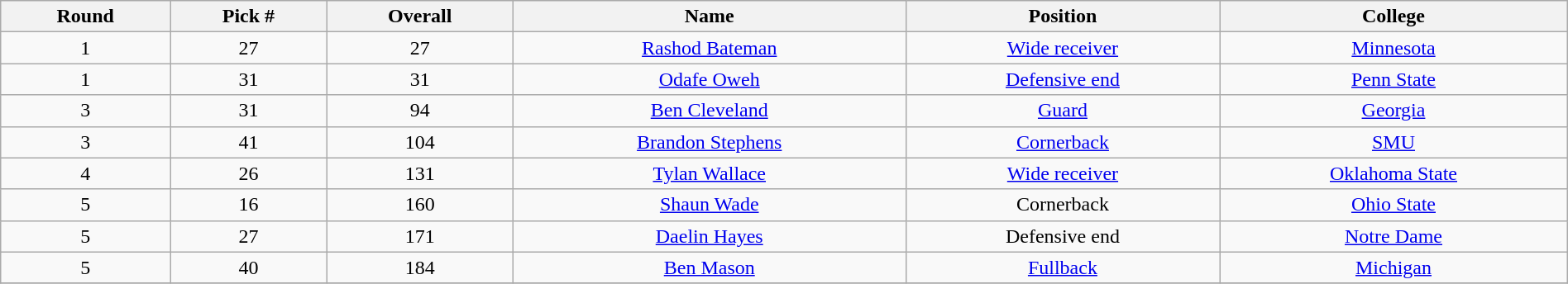<table class="wikitable sortable sortable" style="width: 100%; text-align:center">
<tr>
<th>Round</th>
<th>Pick #</th>
<th>Overall</th>
<th>Name</th>
<th>Position</th>
<th>College</th>
</tr>
<tr>
<td>1</td>
<td>27</td>
<td>27</td>
<td><a href='#'>Rashod Bateman</a></td>
<td><a href='#'>Wide receiver</a></td>
<td><a href='#'>Minnesota</a></td>
</tr>
<tr>
<td>1</td>
<td>31</td>
<td>31</td>
<td><a href='#'>Odafe Oweh</a></td>
<td><a href='#'>Defensive end</a></td>
<td><a href='#'>Penn State</a></td>
</tr>
<tr>
<td>3</td>
<td>31</td>
<td>94</td>
<td><a href='#'>Ben Cleveland</a></td>
<td><a href='#'>Guard</a></td>
<td><a href='#'>Georgia</a></td>
</tr>
<tr>
<td>3</td>
<td>41</td>
<td>104</td>
<td><a href='#'>Brandon Stephens</a></td>
<td><a href='#'>Cornerback</a></td>
<td><a href='#'>SMU</a></td>
</tr>
<tr>
<td>4</td>
<td>26</td>
<td>131</td>
<td><a href='#'>Tylan Wallace</a></td>
<td><a href='#'>Wide receiver</a></td>
<td><a href='#'>Oklahoma State</a></td>
</tr>
<tr>
<td>5</td>
<td>16</td>
<td>160</td>
<td><a href='#'>Shaun Wade</a></td>
<td>Cornerback</td>
<td><a href='#'>Ohio State</a></td>
</tr>
<tr>
<td>5</td>
<td>27</td>
<td>171</td>
<td><a href='#'>Daelin Hayes</a></td>
<td>Defensive end</td>
<td><a href='#'>Notre Dame</a></td>
</tr>
<tr>
<td>5</td>
<td>40</td>
<td>184</td>
<td><a href='#'>Ben Mason</a></td>
<td><a href='#'>Fullback</a></td>
<td><a href='#'>Michigan</a></td>
</tr>
<tr>
</tr>
</table>
